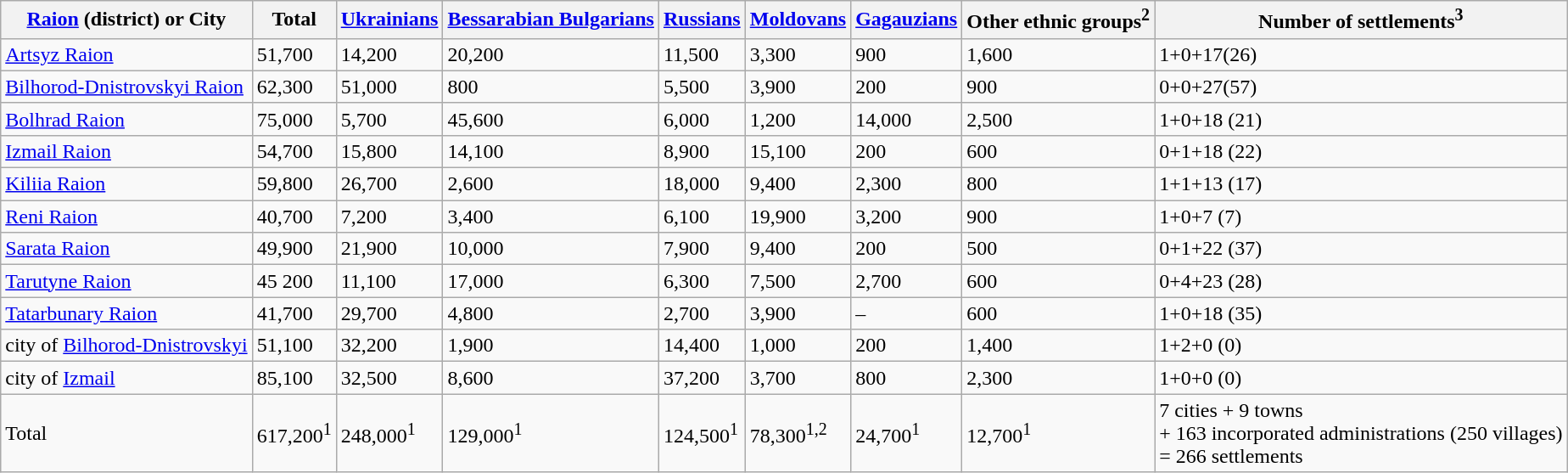<table class="wikitable">
<tr>
<th><a href='#'>Raion</a> (district) or City</th>
<th>Total</th>
<th><a href='#'>Ukrainians</a></th>
<th><a href='#'>Bessarabian Bulgarians</a></th>
<th><a href='#'>Russians</a></th>
<th><a href='#'>Moldovans</a></th>
<th><a href='#'>Gagauzians</a></th>
<th>Other ethnic groups<sup>2</sup></th>
<th>Number of settlements<sup>3</sup></th>
</tr>
<tr>
<td><a href='#'>Artsyz Raion</a></td>
<td>51,700</td>
<td>14,200</td>
<td>20,200</td>
<td>11,500</td>
<td>3,300</td>
<td>900</td>
<td>1,600</td>
<td>1+0+17(26)</td>
</tr>
<tr>
<td><a href='#'>Bilhorod-Dnistrovskyi Raion</a></td>
<td>62,300</td>
<td>51,000</td>
<td>800</td>
<td>5,500</td>
<td>3,900</td>
<td>200</td>
<td>900</td>
<td>0+0+27(57)</td>
</tr>
<tr>
<td><a href='#'>Bolhrad Raion</a></td>
<td>75,000</td>
<td>5,700</td>
<td>45,600</td>
<td>6,000</td>
<td>1,200</td>
<td>14,000</td>
<td>2,500</td>
<td>1+0+18 (21)</td>
</tr>
<tr>
<td><a href='#'>Izmail Raion</a></td>
<td>54,700</td>
<td>15,800</td>
<td>14,100</td>
<td>8,900</td>
<td>15,100</td>
<td>200</td>
<td>600</td>
<td>0+1+18 (22)</td>
</tr>
<tr>
<td><a href='#'>Kiliia Raion</a></td>
<td>59,800</td>
<td>26,700</td>
<td>2,600</td>
<td>18,000</td>
<td>9,400</td>
<td>2,300</td>
<td>800</td>
<td>1+1+13 (17)</td>
</tr>
<tr>
<td><a href='#'>Reni Raion</a></td>
<td>40,700</td>
<td>7,200</td>
<td>3,400</td>
<td>6,100</td>
<td>19,900</td>
<td>3,200</td>
<td>900</td>
<td>1+0+7 (7)</td>
</tr>
<tr>
<td><a href='#'>Sarata Raion</a></td>
<td>49,900</td>
<td>21,900</td>
<td>10,000</td>
<td>7,900</td>
<td>9,400</td>
<td>200</td>
<td>500</td>
<td>0+1+22 (37)</td>
</tr>
<tr>
<td><a href='#'>Tarutyne Raion</a></td>
<td>45 200</td>
<td>11,100</td>
<td>17,000</td>
<td>6,300</td>
<td>7,500</td>
<td>2,700</td>
<td>600</td>
<td>0+4+23 (28)</td>
</tr>
<tr>
<td><a href='#'>Tatarbunary Raion</a></td>
<td>41,700</td>
<td>29,700</td>
<td>4,800</td>
<td>2,700</td>
<td>3,900</td>
<td>–</td>
<td>600</td>
<td>1+0+18 (35)</td>
</tr>
<tr>
<td>city of <a href='#'>Bilhorod-Dnistrovskyi</a></td>
<td>51,100</td>
<td>32,200</td>
<td>1,900</td>
<td>14,400</td>
<td>1,000</td>
<td>200</td>
<td>1,400</td>
<td>1+2+0 (0)</td>
</tr>
<tr>
<td>city of <a href='#'>Izmail</a></td>
<td>85,100</td>
<td>32,500</td>
<td>8,600</td>
<td>37,200</td>
<td>3,700</td>
<td>800</td>
<td>2,300</td>
<td>1+0+0 (0)</td>
</tr>
<tr>
<td>Total</td>
<td>617,200<sup>1</sup></td>
<td>248,000<sup>1</sup></td>
<td>129,000<sup>1</sup></td>
<td>124,500<sup>1</sup></td>
<td>78,300<sup>1,2</sup></td>
<td>24,700<sup>1</sup></td>
<td>12,700<sup>1</sup></td>
<td>7 cities + 9 towns <br> + 163 incorporated administrations (250 villages) <br> = 266 settlements</td>
</tr>
</table>
